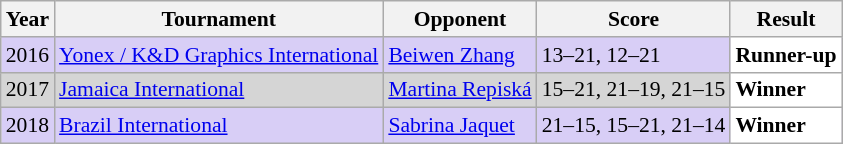<table class="sortable wikitable" style="font-size: 90%;">
<tr>
<th>Year</th>
<th>Tournament</th>
<th>Opponent</th>
<th>Score</th>
<th>Result</th>
</tr>
<tr style="background:#D8CEF6">
<td align="center">2016</td>
<td align="left"><a href='#'>Yonex / K&D Graphics International</a></td>
<td align="left"> <a href='#'>Beiwen Zhang</a></td>
<td align="left">13–21, 12–21</td>
<td style="text-align:left; background:white"> <strong>Runner-up</strong></td>
</tr>
<tr style="background:#D5D5D5">
<td align="center">2017</td>
<td align="left"><a href='#'>Jamaica International</a></td>
<td align="left"> <a href='#'>Martina Repiská</a></td>
<td align="left">15–21, 21–19, 21–15</td>
<td style="text-align:left; background:white"> <strong>Winner</strong></td>
</tr>
<tr style="background:#D8CEF6">
<td align="center">2018</td>
<td align="left"><a href='#'>Brazil International</a></td>
<td align="left"> <a href='#'>Sabrina Jaquet</a></td>
<td align="left">21–15, 15–21, 21–14</td>
<td style="text-align:left; background:white"> <strong>Winner</strong></td>
</tr>
</table>
